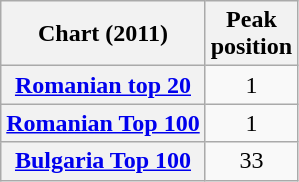<table class="wikitable plainrowheaders" style="text-align:center">
<tr>
<th>Chart (2011)</th>
<th>Peak<br>position</th>
</tr>
<tr>
<th scope="row"><a href='#'>Romanian top 20</a></th>
<td>1</td>
</tr>
<tr>
<th scope="row"><a href='#'>Romanian Top 100</a></th>
<td>1</td>
</tr>
<tr>
<th scope="row"><a href='#'>Bulgaria Top 100</a></th>
<td>33</td>
</tr>
</table>
